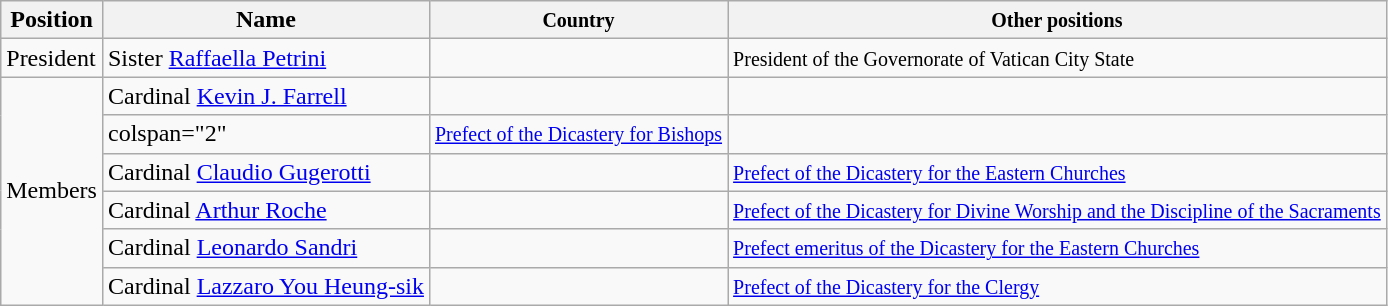<table class="wikitable">
<tr>
<th>Position</th>
<th>Name</th>
<th><small>Country</small></th>
<th><small>Other positions</small></th>
</tr>
<tr>
<td>President</td>
<td>Sister <a href='#'>Raffaella Petrini</a></td>
<td><small></small></td>
<td><small>President of the Governorate of Vatican City State</small></td>
</tr>
<tr>
<td rowspan="6">Members</td>
<td>Cardinal <a href='#'>Kevin J. Farrell</a></td>
<td><small></small></td>
<td><small></small></td>
</tr>
<tr>
<td>colspan="2" </td>
<td><small><a href='#'>Prefect of the Dicastery for Bishops</a></small></td>
</tr>
<tr>
<td>Cardinal <a href='#'>Claudio Gugerotti</a></td>
<td><small></small></td>
<td><small><a href='#'>Prefect of the Dicastery for the Eastern Churches</a></small></td>
</tr>
<tr>
<td>Cardinal <a href='#'>Arthur Roche</a></td>
<td><small></small></td>
<td><small><a href='#'>Prefect of the Dicastery for Divine Worship and the Discipline of the Sacraments</a></small></td>
</tr>
<tr>
<td>Cardinal <a href='#'>Leonardo Sandri</a></td>
<td><small></small></td>
<td><small><a href='#'>Prefect emeritus of the Dicastery for the Eastern Churches</a></small></td>
</tr>
<tr>
<td>Cardinal <a href='#'>Lazzaro You Heung-sik</a></td>
<td><small></small></td>
<td><small><a href='#'>Prefect of the Dicastery for the Clergy</a></small></td>
</tr>
</table>
